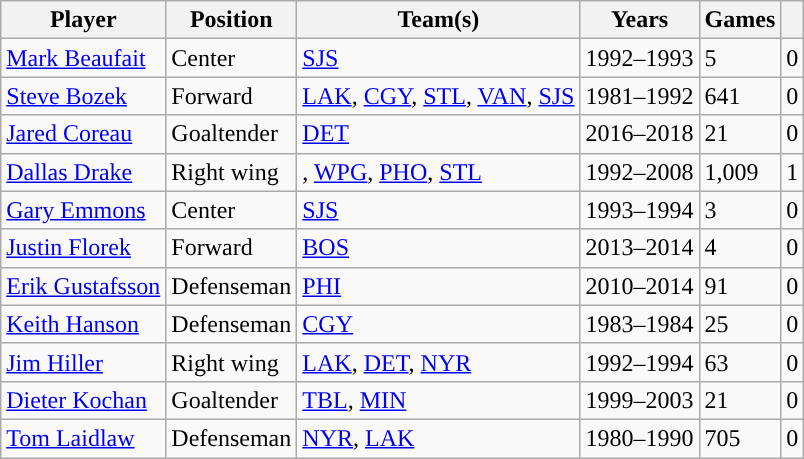<table class="wikitable sortable">
<tr>
<th>Player</th>
<th>Position</th>
<th>Team(s)</th>
<th>Years</th>
<th>Games</th>
<th><a href='#'></a></th>
</tr>
<tr>
<td><a href='#'>Mark Beaufait</a></td>
<td>Center</td>
<td><a href='#'>SJS</a></td>
<td>1992–1993</td>
<td>5</td>
<td>0</td>
</tr>
<tr>
<td><a href='#'>Steve Bozek</a></td>
<td>Forward</td>
<td><a href='#'>LAK</a>, <a href='#'>CGY</a>, <a href='#'>STL</a>, <a href='#'>VAN</a>, <a href='#'>SJS</a></td>
<td>1981–1992</td>
<td>641</td>
<td>0</td>
</tr>
<tr>
<td><a href='#'>Jared Coreau</a></td>
<td>Goaltender</td>
<td><a href='#'>DET</a></td>
<td>2016–2018</td>
<td>21</td>
<td>0</td>
</tr>
<tr>
<td><a href='#'>Dallas Drake</a></td>
<td>Right wing</td>
<td><span><strong></strong></span>, <a href='#'>WPG</a>, <a href='#'>PHO</a>, <a href='#'>STL</a></td>
<td>1992–2008</td>
<td>1,009</td>
<td>1</td>
</tr>
<tr>
<td><a href='#'>Gary Emmons</a></td>
<td>Center</td>
<td><a href='#'>SJS</a></td>
<td>1993–1994</td>
<td>3</td>
<td>0</td>
</tr>
<tr>
<td><a href='#'>Justin Florek</a></td>
<td>Forward</td>
<td><a href='#'>BOS</a></td>
<td>2013–2014</td>
<td>4</td>
<td>0</td>
</tr>
<tr>
<td><a href='#'>Erik Gustafsson</a></td>
<td>Defenseman</td>
<td><a href='#'>PHI</a></td>
<td>2010–2014</td>
<td>91</td>
<td>0</td>
</tr>
<tr>
<td><a href='#'>Keith Hanson</a></td>
<td>Defenseman</td>
<td><a href='#'>CGY</a></td>
<td>1983–1984</td>
<td>25</td>
<td>0</td>
</tr>
<tr>
<td><a href='#'>Jim Hiller</a></td>
<td>Right wing</td>
<td><a href='#'>LAK</a>, <a href='#'>DET</a>, <a href='#'>NYR</a></td>
<td>1992–1994</td>
<td>63</td>
<td>0</td>
</tr>
<tr>
<td><a href='#'>Dieter Kochan</a></td>
<td>Goaltender</td>
<td><a href='#'>TBL</a>, <a href='#'>MIN</a></td>
<td>1999–2003</td>
<td>21</td>
<td>0</td>
</tr>
<tr>
<td><a href='#'>Tom Laidlaw</a></td>
<td>Defenseman</td>
<td><a href='#'>NYR</a>, <a href='#'>LAK</a></td>
<td>1980–1990</td>
<td>705</td>
<td>0</td>
</tr>
</table>
